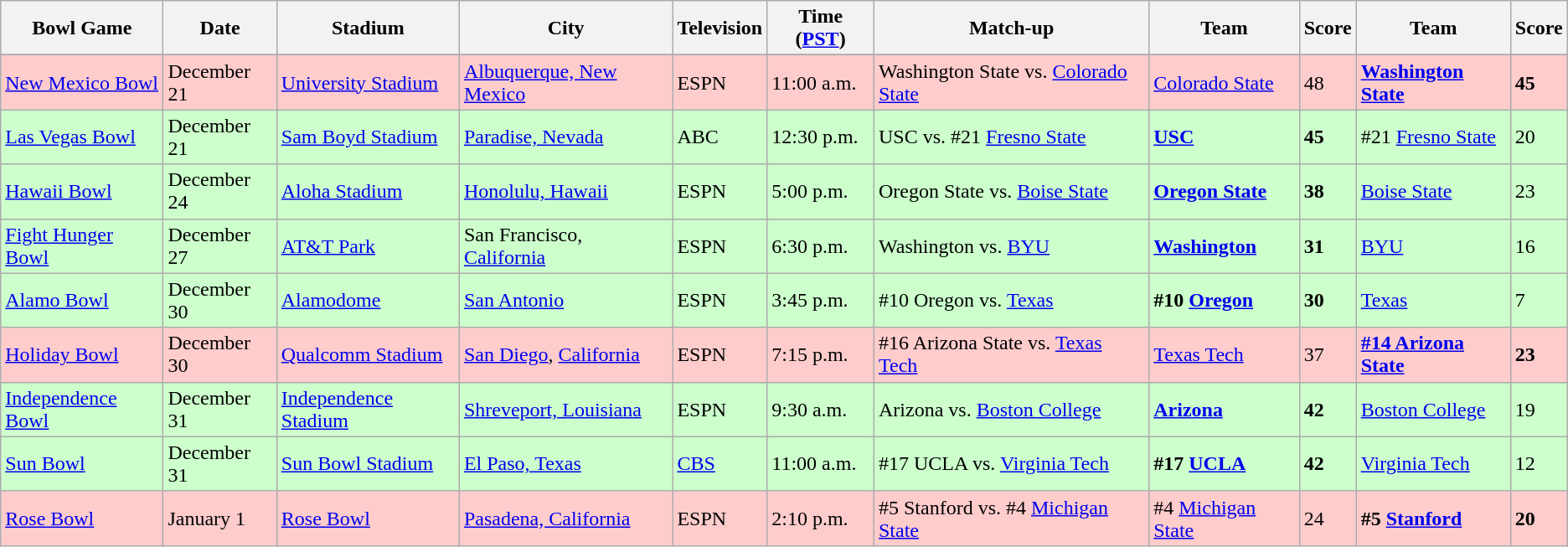<table class="wikitable">
<tr>
<th>Bowl Game</th>
<th>Date</th>
<th>Stadium</th>
<th>City</th>
<th>Television</th>
<th>Time (<a href='#'>PST</a>)</th>
<th>Match-up</th>
<th>Team</th>
<th>Score</th>
<th>Team</th>
<th>Score</th>
</tr>
<tr>
</tr>
<tr bgcolor=ffcccc>
<td><a href='#'>New Mexico Bowl</a></td>
<td>December 21</td>
<td><a href='#'>University Stadium</a></td>
<td><a href='#'>Albuquerque, New Mexico</a></td>
<td>ESPN</td>
<td>11:00 a.m.</td>
<td>Washington State vs. <a href='#'>Colorado State</a></td>
<td><a href='#'>Colorado State</a></td>
<td>48</td>
<td><strong><a href='#'>Washington State</a></strong></td>
<td><strong>45</strong></td>
</tr>
<tr bgcolor=ccffcc>
<td><a href='#'>Las Vegas Bowl</a></td>
<td>December 21</td>
<td><a href='#'>Sam Boyd Stadium</a></td>
<td><a href='#'>Paradise, Nevada</a></td>
<td>ABC</td>
<td>12:30 p.m.</td>
<td>USC vs. #21 <a href='#'>Fresno State</a></td>
<td><strong><a href='#'>USC</a></strong></td>
<td><strong>45</strong></td>
<td>#21 <a href='#'>Fresno State</a></td>
<td>20</td>
</tr>
<tr bgcolor=ccffcc>
<td><a href='#'>Hawaii Bowl</a></td>
<td>December 24</td>
<td><a href='#'>Aloha Stadium</a></td>
<td><a href='#'>Honolulu, Hawaii</a></td>
<td>ESPN</td>
<td>5:00 p.m.</td>
<td>Oregon State vs. <a href='#'>Boise State</a></td>
<td><strong><a href='#'>Oregon State</a></strong></td>
<td><strong>38</strong></td>
<td><a href='#'>Boise State</a></td>
<td>23</td>
</tr>
<tr bgcolor=ccffcc>
<td><a href='#'>Fight Hunger Bowl</a></td>
<td>December 27</td>
<td><a href='#'>AT&T Park</a></td>
<td>San Francisco, <a href='#'>California</a></td>
<td>ESPN</td>
<td>6:30 p.m.</td>
<td>Washington vs. <a href='#'>BYU</a></td>
<td><strong><a href='#'>Washington</a></strong></td>
<td><strong>31</strong></td>
<td><a href='#'>BYU</a></td>
<td>16</td>
</tr>
<tr bgcolor=ccffcc>
<td><a href='#'>Alamo Bowl</a></td>
<td>December 30</td>
<td><a href='#'>Alamodome</a></td>
<td><a href='#'>San Antonio</a></td>
<td>ESPN</td>
<td>3:45 p.m.</td>
<td>#10 Oregon vs. <a href='#'>Texas</a></td>
<td><strong>#10 <a href='#'>Oregon</a></strong></td>
<td><strong>30</strong></td>
<td><a href='#'>Texas</a></td>
<td>7</td>
</tr>
<tr bgcolor=ffcccc>
<td><a href='#'>Holiday Bowl</a></td>
<td>December 30</td>
<td><a href='#'>Qualcomm Stadium</a></td>
<td><a href='#'>San Diego</a>, <a href='#'>California</a></td>
<td>ESPN</td>
<td>7:15 p.m.</td>
<td>#16 Arizona State vs. <a href='#'>Texas Tech</a></td>
<td><a href='#'>Texas Tech</a></td>
<td>37</td>
<td><strong><a href='#'>#14 Arizona State</a></strong></td>
<td><strong>23</strong></td>
</tr>
<tr bgcolor=ccffcc>
<td><a href='#'>Independence Bowl</a></td>
<td>December 31</td>
<td><a href='#'>Independence Stadium</a></td>
<td><a href='#'>Shreveport, Louisiana</a></td>
<td>ESPN</td>
<td>9:30 a.m.</td>
<td>Arizona vs. <a href='#'>Boston College</a></td>
<td><strong><a href='#'>Arizona</a></strong></td>
<td><strong>42</strong></td>
<td><a href='#'>Boston College</a></td>
<td>19</td>
</tr>
<tr bgcolor=ccffcc>
<td><a href='#'>Sun Bowl</a></td>
<td>December 31</td>
<td><a href='#'>Sun Bowl Stadium</a></td>
<td><a href='#'>El Paso, Texas</a></td>
<td><a href='#'>CBS</a></td>
<td>11:00 a.m.</td>
<td>#17 UCLA vs. <a href='#'>Virginia Tech</a></td>
<td><strong>#17 <a href='#'>UCLA</a></strong></td>
<td><strong>42</strong></td>
<td><a href='#'>Virginia Tech</a></td>
<td>12</td>
</tr>
<tr bgcolor=ffcccc>
<td><a href='#'>Rose Bowl</a></td>
<td>January 1</td>
<td><a href='#'>Rose Bowl</a></td>
<td><a href='#'>Pasadena, California</a></td>
<td>ESPN</td>
<td>2:10 p.m.</td>
<td>#5 Stanford vs. #4 <a href='#'>Michigan State</a></td>
<td>#4  <a href='#'>Michigan State</a></td>
<td>24</td>
<td><strong>#5 <a href='#'>Stanford</a></strong></td>
<td><strong>20</strong></td>
</tr>
</table>
